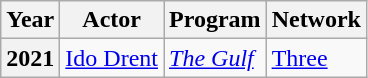<table class="wikitable plainrowheaders">
<tr>
<th>Year</th>
<th>Actor</th>
<th>Program</th>
<th>Network</th>
</tr>
<tr>
<th scope="row">2021</th>
<td><a href='#'>Ido Drent</a></td>
<td><em><a href='#'>The Gulf</a></em></td>
<td><a href='#'>Three</a></td>
</tr>
</table>
